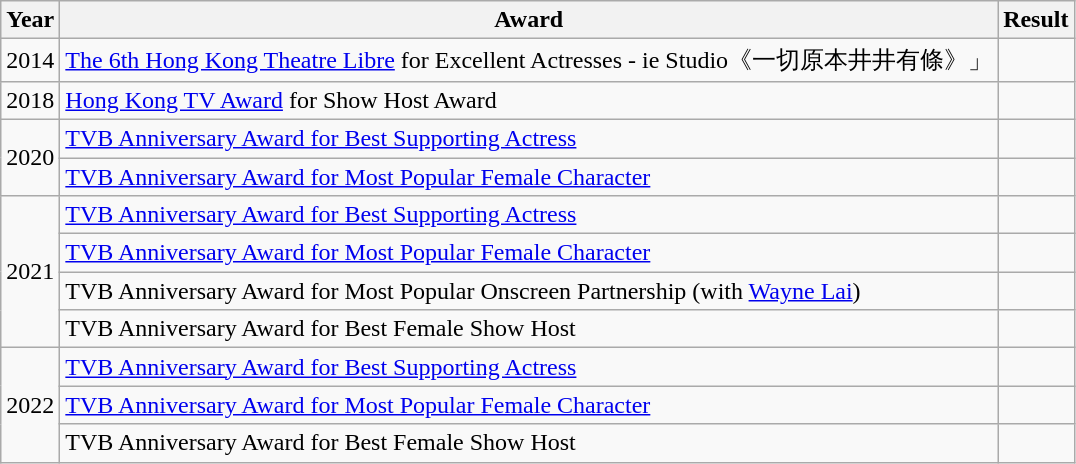<table class="wikitable plainrowheaders sortable">
<tr>
<th scope="col">Year</th>
<th scope="col">Award</th>
<th scope="col">Result</th>
</tr>
<tr>
<td>2014</td>
<td><a href='#'>The 6th Hong Kong Theatre Libre</a> for Excellent Actresses - ie Studio《一切原本井井有條》」</td>
<td></td>
</tr>
<tr>
<td>2018</td>
<td><a href='#'>Hong Kong TV Award</a> for Show Host Award</td>
<td></td>
</tr>
<tr>
<td rowspan="2">2020</td>
<td><a href='#'>TVB Anniversary Award for Best Supporting Actress</a></td>
<td></td>
</tr>
<tr>
<td><a href='#'>TVB Anniversary Award for Most Popular Female Character</a></td>
<td></td>
</tr>
<tr>
<td rowspan="4">2021</td>
<td><a href='#'>TVB Anniversary Award for Best Supporting Actress</a></td>
<td></td>
</tr>
<tr>
<td><a href='#'>TVB Anniversary Award for Most Popular Female Character</a></td>
<td></td>
</tr>
<tr>
<td>TVB Anniversary Award for Most Popular Onscreen Partnership (with <a href='#'>Wayne Lai</a>)</td>
<td></td>
</tr>
<tr>
<td>TVB Anniversary Award for Best Female Show Host</td>
<td></td>
</tr>
<tr>
<td rowspan="3">2022</td>
<td><a href='#'>TVB Anniversary Award for Best Supporting Actress</a></td>
<td></td>
</tr>
<tr>
<td><a href='#'>TVB Anniversary Award for Most Popular Female Character</a></td>
<td></td>
</tr>
<tr>
<td>TVB Anniversary Award for Best Female Show Host</td>
<td></td>
</tr>
</table>
